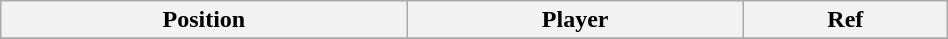<table class="wikitable sortable" style="width:50%; text-align:center; font-size:100%; text-align:left;">
<tr>
<th><strong>Position</strong></th>
<th><strong>Player</strong></th>
<th><strong>Ref</strong></th>
</tr>
<tr>
</tr>
</table>
